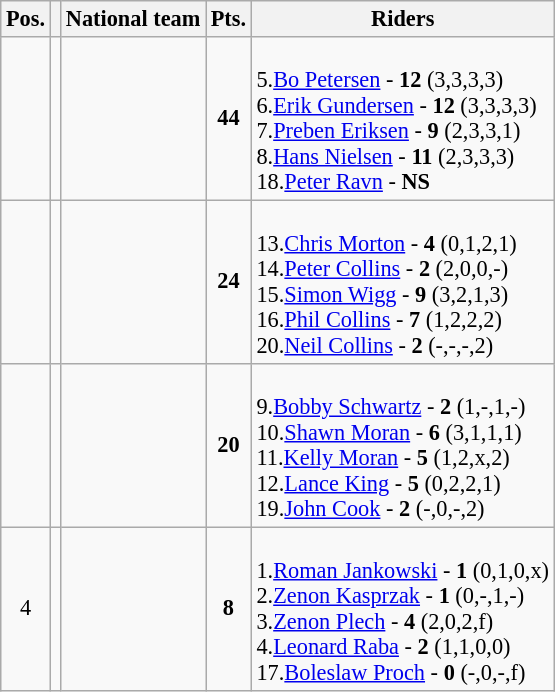<table class=wikitable style="font-size:93%;">
<tr>
<th>Pos.</th>
<th></th>
<th>National team</th>
<th>Pts.</th>
<th>Riders</th>
</tr>
<tr align=center >
<td></td>
<td></td>
<td align=left></td>
<td><strong>44</strong></td>
<td align=left><br>5.<a href='#'>Bo Petersen</a> - <strong>12</strong> (3,3,3,3) <br>
6.<a href='#'>Erik Gundersen</a> - <strong>12</strong> (3,3,3,3) <br>
7.<a href='#'>Preben Eriksen</a> - <strong>9</strong> (2,3,3,1) <br>
8.<a href='#'>Hans Nielsen</a> - <strong>11</strong> (2,3,3,3) <br>
18.<a href='#'>Peter Ravn</a> - <strong>NS</strong> <br></td>
</tr>
<tr align=center >
<td></td>
<td></td>
<td align=left></td>
<td><strong>24</strong></td>
<td align=left><br>13.<a href='#'>Chris Morton</a> - <strong>4</strong> (0,1,2,1) <br>
14.<a href='#'>Peter Collins</a> - <strong>2</strong> (2,0,0,-) <br>
15.<a href='#'>Simon Wigg</a> - <strong>9</strong> (3,2,1,3) <br>
16.<a href='#'>Phil Collins</a> - <strong>7</strong> (1,2,2,2) <br>
20.<a href='#'>Neil Collins</a> - <strong>2</strong> (-,-,-,2) <br></td>
</tr>
<tr align=center >
<td></td>
<td></td>
<td align=left></td>
<td><strong>20</strong></td>
<td align=left><br>9.<a href='#'>Bobby Schwartz</a> - <strong>2</strong> (1,-,1,-) <br>
10.<a href='#'>Shawn Moran</a> - <strong>6</strong> (3,1,1,1) <br>
11.<a href='#'>Kelly Moran</a> - <strong>5</strong> (1,2,x,2) <br>
12.<a href='#'>Lance King</a> - <strong>5</strong> (0,2,2,1) <br>
19.<a href='#'>John Cook</a> - <strong>2</strong> (-,0,-,2) <br></td>
</tr>
<tr align=center>
<td>4</td>
<td></td>
<td align=left></td>
<td><strong>8</strong></td>
<td align=left><br>1.<a href='#'>Roman Jankowski</a> - <strong>1</strong> (0,1,0,x) <br>
2.<a href='#'>Zenon Kasprzak</a> - <strong>1</strong> (0,-,1,-) <br>
3.<a href='#'>Zenon Plech</a> - <strong>4</strong> (2,0,2,f) <br>
4.<a href='#'>Leonard Raba</a> - <strong>2</strong> (1,1,0,0) <br>
17.<a href='#'>Boleslaw Proch</a> - <strong>0</strong> (-,0,-,f) <br></td>
</tr>
</table>
